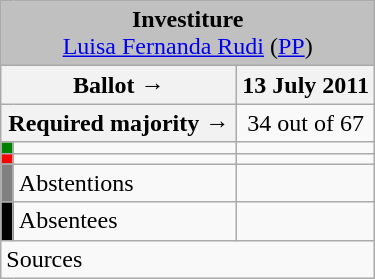<table class="wikitable" style="text-align:center;">
<tr>
<td colspan="3" align="center" bgcolor="#C0C0C0"><strong>Investiture</strong><br><a href='#'>Luisa Fernanda Rudi</a> (<a href='#'>PP</a>)</td>
</tr>
<tr>
<th colspan="2" width="150px">Ballot →</th>
<th>13 July 2011</th>
</tr>
<tr>
<th colspan="2">Required majority →</th>
<td>34 out of 67 </td>
</tr>
<tr>
<th width="1px" style="background:green;"></th>
<td align="left"></td>
<td></td>
</tr>
<tr>
<th style="color:inherit;background:red;"></th>
<td align="left"></td>
<td></td>
</tr>
<tr>
<th style="color:inherit;background:gray;"></th>
<td align="left"><span>Abstentions</span></td>
<td></td>
</tr>
<tr>
<th style="color:inherit;background:black;"></th>
<td align="left"><span>Absentees</span></td>
<td></td>
</tr>
<tr>
<td align="left" colspan="3">Sources</td>
</tr>
</table>
